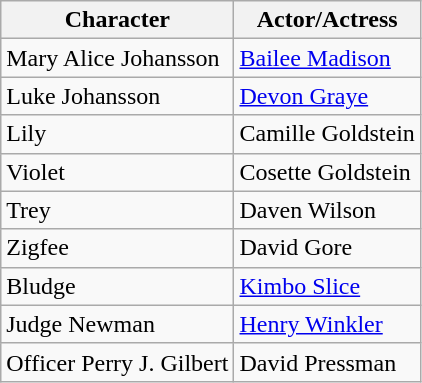<table class="wikitable" border="1">
<tr>
<th>Character</th>
<th>Actor/Actress</th>
</tr>
<tr>
<td>Mary Alice Johansson</td>
<td><a href='#'>Bailee Madison</a></td>
</tr>
<tr>
<td>Luke Johansson</td>
<td><a href='#'>Devon Graye</a></td>
</tr>
<tr>
<td>Lily</td>
<td>Camille Goldstein</td>
</tr>
<tr>
<td>Violet</td>
<td>Cosette Goldstein</td>
</tr>
<tr>
<td>Trey</td>
<td>Daven Wilson</td>
</tr>
<tr>
<td>Zigfee</td>
<td>David Gore</td>
</tr>
<tr>
<td>Bludge</td>
<td><a href='#'>Kimbo Slice</a></td>
</tr>
<tr>
<td>Judge Newman</td>
<td><a href='#'>Henry Winkler</a></td>
</tr>
<tr>
<td>Officer Perry J. Gilbert</td>
<td>David Pressman</td>
</tr>
</table>
